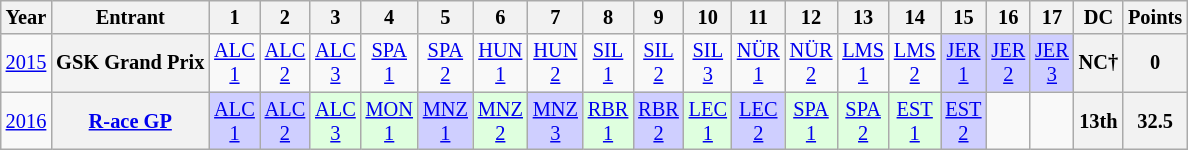<table class="wikitable" style="text-align:center; font-size:85%">
<tr>
<th>Year</th>
<th>Entrant</th>
<th>1</th>
<th>2</th>
<th>3</th>
<th>4</th>
<th>5</th>
<th>6</th>
<th>7</th>
<th>8</th>
<th>9</th>
<th>10</th>
<th>11</th>
<th>12</th>
<th>13</th>
<th>14</th>
<th>15</th>
<th>16</th>
<th>17</th>
<th>DC</th>
<th>Points</th>
</tr>
<tr>
<td><a href='#'>2015</a></td>
<th nowrap>GSK Grand Prix</th>
<td style="background:#;"><a href='#'>ALC<br>1</a><br></td>
<td style="background:#;"><a href='#'>ALC<br>2</a><br></td>
<td style="background:#;"><a href='#'>ALC<br>3</a><br></td>
<td style="background:#;"><a href='#'>SPA<br>1</a><br></td>
<td style="background:#;"><a href='#'>SPA<br>2</a><br></td>
<td style="background:#;"><a href='#'>HUN<br>1</a><br></td>
<td style="background:#;"><a href='#'>HUN<br>2</a><br></td>
<td style="background:#;"><a href='#'>SIL<br>1</a><br></td>
<td style="background:#;"><a href='#'>SIL<br>2</a><br></td>
<td style="background:#;"><a href='#'>SIL<br>3</a><br></td>
<td style="background:#;"><a href='#'>NÜR<br>1</a><br></td>
<td style="background:#;"><a href='#'>NÜR<br>2</a><br></td>
<td style="background:#;"><a href='#'>LMS<br>1</a><br></td>
<td style="background:#;"><a href='#'>LMS<br>2</a><br></td>
<td style="background:#cfcfff;"><a href='#'>JER<br>1</a><br></td>
<td style="background:#cfcfff;"><a href='#'>JER<br>2</a><br></td>
<td style="background:#cfcfff;"><a href='#'>JER<br>3</a><br></td>
<th>NC†</th>
<th>0</th>
</tr>
<tr>
<td><a href='#'>2016</a></td>
<th nowrap><a href='#'>R-ace GP</a></th>
<td style="background:#cfcfff;"><a href='#'>ALC<br>1</a><br></td>
<td style="background:#cfcfff;"><a href='#'>ALC<br>2</a><br></td>
<td style="background:#dfffdf;"><a href='#'>ALC<br>3</a><br></td>
<td style="background:#dfffdf;"><a href='#'>MON<br>1</a><br></td>
<td style="background:#cfcfff;"><a href='#'>MNZ<br>1</a><br></td>
<td style="background:#dfffdf;"><a href='#'>MNZ<br>2</a><br></td>
<td style="background:#cfcfff;"><a href='#'>MNZ<br>3</a><br></td>
<td style="background:#dfffdf;"><a href='#'>RBR<br>1</a><br></td>
<td style="background:#cfcfff;"><a href='#'>RBR<br>2</a><br></td>
<td style="background:#dfffdf;"><a href='#'>LEC<br>1</a><br></td>
<td style="background:#cfcfff;"><a href='#'>LEC<br>2</a><br></td>
<td style="background:#dfffdf;"><a href='#'>SPA<br>1</a><br></td>
<td style="background:#dfffdf;"><a href='#'>SPA<br>2</a><br></td>
<td style="background:#dfffdf;"><a href='#'>EST<br>1</a><br></td>
<td style="background:#cfcfff;"><a href='#'>EST<br>2</a><br></td>
<td></td>
<td></td>
<th>13th</th>
<th>32.5</th>
</tr>
</table>
